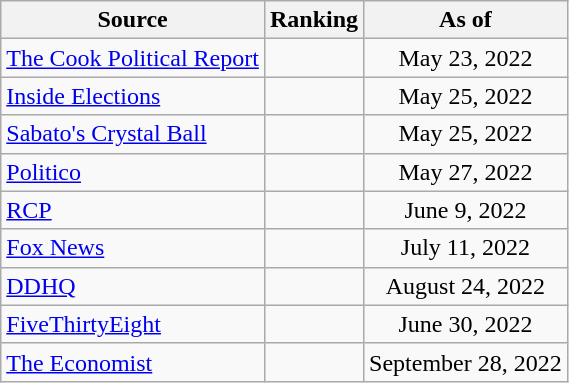<table class="wikitable" style="text-align:center">
<tr>
<th>Source</th>
<th>Ranking</th>
<th>As of</th>
</tr>
<tr>
<td align=left><a href='#'>The Cook Political Report</a></td>
<td></td>
<td>May 23, 2022</td>
</tr>
<tr>
<td align=left><a href='#'>Inside Elections</a></td>
<td></td>
<td>May 25, 2022</td>
</tr>
<tr>
<td align=left><a href='#'>Sabato's Crystal Ball</a></td>
<td></td>
<td>May 25, 2022</td>
</tr>
<tr>
<td align=left><a href='#'>Politico</a></td>
<td></td>
<td>May 27, 2022</td>
</tr>
<tr>
<td style="text-align:left;"><a href='#'>RCP</a></td>
<td></td>
<td>June 9, 2022</td>
</tr>
<tr>
<td align=left><a href='#'>Fox News</a></td>
<td></td>
<td>July 11, 2022</td>
</tr>
<tr>
<td align="left"><a href='#'>DDHQ</a></td>
<td></td>
<td>August 24, 2022</td>
</tr>
<tr>
<td align="left"><a href='#'>FiveThirtyEight</a></td>
<td></td>
<td>June 30, 2022</td>
</tr>
<tr>
<td align="left"><a href='#'>The Economist</a></td>
<td></td>
<td>September 28, 2022</td>
</tr>
</table>
